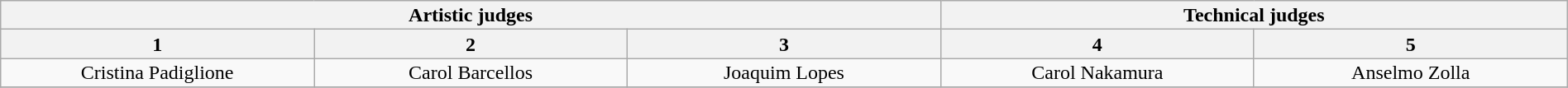<table class="wikitable" style="font-size:100%; line-height:16px; text-align:center" width="100%">
<tr>
<th colspan=3>Artistic judges</th>
<th colspan=2>Technical judges</th>
</tr>
<tr>
<th width="20.0%">1</th>
<th width="20.0%">2</th>
<th width="20.0%">3</th>
<th width="20.0%">4</th>
<th width="20.0%">5</th>
</tr>
<tr>
<td>Cristina Padiglione</td>
<td>Carol Barcellos</td>
<td>Joaquim Lopes</td>
<td>Carol Nakamura</td>
<td>Anselmo Zolla</td>
</tr>
<tr>
</tr>
</table>
